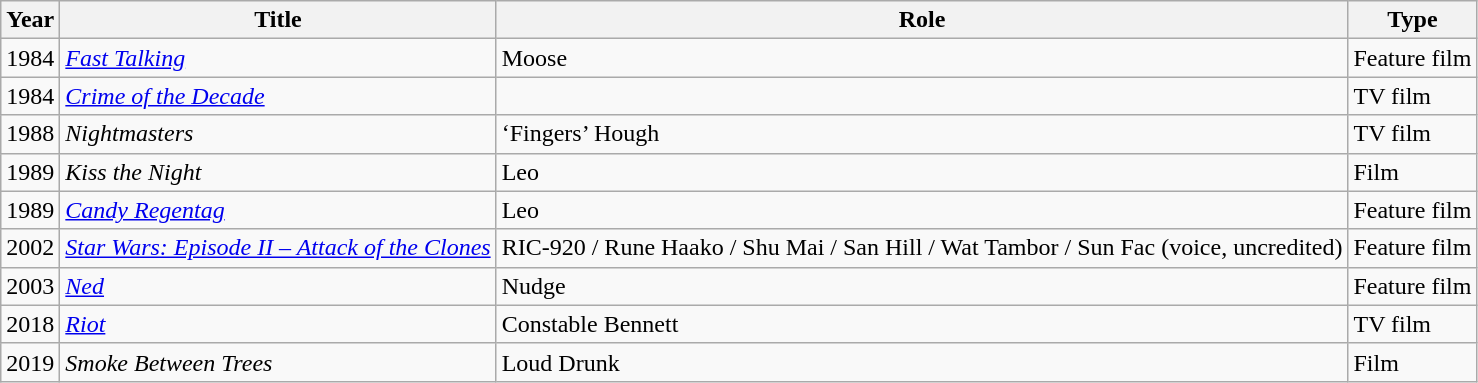<table class="wikitable">
<tr>
<th>Year</th>
<th>Title</th>
<th>Role</th>
<th>Type</th>
</tr>
<tr>
<td>1984</td>
<td><em><a href='#'>Fast Talking</a></em></td>
<td>Moose</td>
<td>Feature film</td>
</tr>
<tr>
<td>1984</td>
<td><em><a href='#'>Crime of the Decade</a></em></td>
<td></td>
<td>TV film</td>
</tr>
<tr>
<td>1988</td>
<td><em>Nightmasters</em></td>
<td>‘Fingers’ Hough</td>
<td>TV film</td>
</tr>
<tr>
<td>1989</td>
<td><em>Kiss the Night</em></td>
<td>Leo</td>
<td>Film</td>
</tr>
<tr>
<td>1989</td>
<td><em><a href='#'>Candy Regentag</a></em></td>
<td>Leo</td>
<td>Feature film</td>
</tr>
<tr>
<td>2002</td>
<td><em><a href='#'>Star Wars: Episode II – Attack of the Clones</a></em></td>
<td>RIC-920 / Rune Haako / Shu Mai / San Hill / Wat Tambor / Sun Fac (voice, uncredited)</td>
<td>Feature film</td>
</tr>
<tr>
<td>2003</td>
<td><em><a href='#'>Ned</a></em></td>
<td>Nudge</td>
<td>Feature film</td>
</tr>
<tr>
<td>2018</td>
<td><em><a href='#'>Riot</a></em></td>
<td>Constable Bennett</td>
<td>TV film</td>
</tr>
<tr>
<td>2019</td>
<td><em>Smoke Between Trees</em></td>
<td>Loud Drunk</td>
<td>Film</td>
</tr>
</table>
